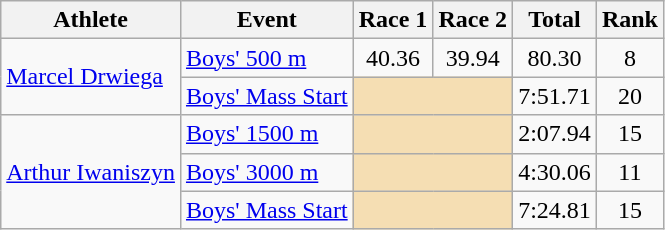<table class="wikitable">
<tr>
<th>Athlete</th>
<th>Event</th>
<th>Race 1</th>
<th>Race 2</th>
<th>Total</th>
<th>Rank</th>
</tr>
<tr>
<td rowspan=2><a href='#'>Marcel Drwiega</a></td>
<td><a href='#'>Boys' 500 m</a></td>
<td align="center">40.36</td>
<td align="center">39.94</td>
<td align="center">80.30</td>
<td align="center">8</td>
</tr>
<tr>
<td><a href='#'>Boys' Mass Start</a></td>
<td colspan=2 bgcolor="wheat"></td>
<td align="center">7:51.71</td>
<td align="center">20</td>
</tr>
<tr>
<td rowspan=3><a href='#'>Arthur Iwaniszyn</a></td>
<td><a href='#'>Boys' 1500 m</a></td>
<td colspan=2 bgcolor="wheat"></td>
<td align="center">2:07.94</td>
<td align="center">15</td>
</tr>
<tr>
<td><a href='#'>Boys' 3000 m</a></td>
<td colspan=2 bgcolor="wheat"></td>
<td align="center">4:30.06</td>
<td align="center">11</td>
</tr>
<tr>
<td><a href='#'>Boys' Mass Start</a></td>
<td colspan=2 bgcolor="wheat"></td>
<td align="center">7:24.81</td>
<td align="center">15</td>
</tr>
</table>
